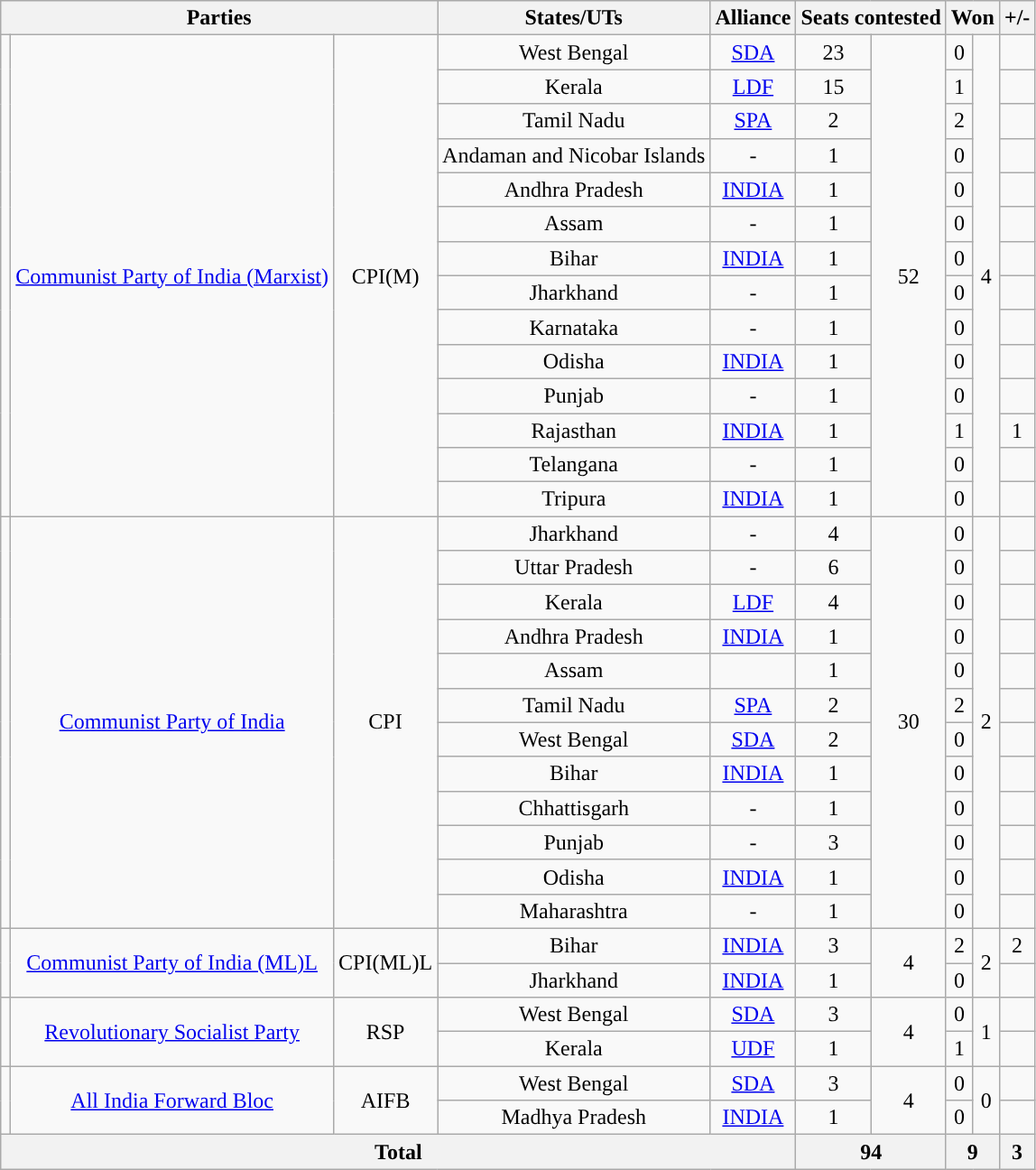<table class="wikitable sortable sticky-header" style="text-align:center;">
<tr>
<th colspan="3"><strong>Parties</strong></th>
<th>States/UTs</th>
<th>Alliance</th>
<th colspan="2">Seats contested</th>
<th colspan="2">Won</th>
<th>+/-</th>
</tr>
<tr>
<td rowspan="14"></td>
<td rowspan="14"><a href='#'>Communist Party of India (Marxist)</a></td>
<td rowspan="14">CPI(M)</td>
<td>West Bengal</td>
<td><a href='#'>SDA</a></td>
<td>23</td>
<td rowspan="14">52</td>
<td>0</td>
<td rowspan="14">4</td>
<td></td>
</tr>
<tr>
<td>Kerala</td>
<td><a href='#'>LDF</a></td>
<td>15</td>
<td>1</td>
<td></td>
</tr>
<tr>
<td>Tamil Nadu</td>
<td><a href='#'>SPA</a></td>
<td>2</td>
<td>2</td>
<td></td>
</tr>
<tr>
<td>Andaman and Nicobar Islands</td>
<td>-</td>
<td>1</td>
<td>0</td>
<td></td>
</tr>
<tr>
<td>Andhra Pradesh</td>
<td><a href='#'>INDIA</a></td>
<td>1</td>
<td>0</td>
<td></td>
</tr>
<tr>
<td>Assam</td>
<td>-</td>
<td>1</td>
<td>0</td>
<td></td>
</tr>
<tr>
<td>Bihar</td>
<td><a href='#'>INDIA</a></td>
<td>1</td>
<td>0</td>
<td></td>
</tr>
<tr>
<td>Jharkhand</td>
<td>-</td>
<td>1</td>
<td>0</td>
<td></td>
</tr>
<tr>
<td>Karnataka</td>
<td>-</td>
<td>1</td>
<td>0</td>
<td></td>
</tr>
<tr>
<td>Odisha</td>
<td><a href='#'>INDIA</a></td>
<td>1</td>
<td>0</td>
<td></td>
</tr>
<tr>
<td>Punjab</td>
<td>-</td>
<td>1</td>
<td>0</td>
<td></td>
</tr>
<tr>
<td>Rajasthan</td>
<td><a href='#'>INDIA</a></td>
<td>1</td>
<td>1</td>
<td>1</td>
</tr>
<tr>
<td>Telangana</td>
<td>-</td>
<td>1</td>
<td>0</td>
<td></td>
</tr>
<tr>
<td>Tripura</td>
<td><a href='#'>INDIA</a></td>
<td>1</td>
<td>0</td>
<td></td>
</tr>
<tr>
<td rowspan="12"></td>
<td rowspan="12"><a href='#'>Communist Party of India</a></td>
<td rowspan="12">CPI</td>
<td>Jharkhand</td>
<td>-</td>
<td>4</td>
<td rowspan="12">30</td>
<td>0</td>
<td rowspan="12">2</td>
<td></td>
</tr>
<tr>
<td>Uttar Pradesh</td>
<td>-</td>
<td>6</td>
<td>0</td>
<td></td>
</tr>
<tr>
<td>Kerala</td>
<td><a href='#'>LDF</a></td>
<td>4</td>
<td>0</td>
<td></td>
</tr>
<tr>
<td>Andhra Pradesh</td>
<td><a href='#'>INDIA</a></td>
<td>1</td>
<td>0</td>
<td></td>
</tr>
<tr>
<td>Assam</td>
<td></td>
<td>1</td>
<td>0</td>
<td></td>
</tr>
<tr>
<td>Tamil Nadu</td>
<td><a href='#'>SPA</a></td>
<td>2</td>
<td>2</td>
<td></td>
</tr>
<tr>
<td>West Bengal</td>
<td><a href='#'>SDA</a></td>
<td>2</td>
<td>0</td>
<td></td>
</tr>
<tr>
<td>Bihar</td>
<td><a href='#'>INDIA</a></td>
<td>1</td>
<td>0</td>
<td></td>
</tr>
<tr>
<td>Chhattisgarh</td>
<td>-</td>
<td>1</td>
<td>0</td>
<td></td>
</tr>
<tr>
<td>Punjab</td>
<td>-</td>
<td>3</td>
<td>0</td>
<td></td>
</tr>
<tr>
<td>Odisha</td>
<td><a href='#'>INDIA</a></td>
<td>1</td>
<td>0</td>
<td></td>
</tr>
<tr>
<td>Maharashtra</td>
<td>-</td>
<td>1</td>
<td>0</td>
<td></td>
</tr>
<tr>
<td rowspan="2"></td>
<td rowspan="2"><a href='#'>Communist Party of India (ML)L</a></td>
<td rowspan="2">CPI(ML)L</td>
<td>Bihar</td>
<td><a href='#'>INDIA</a></td>
<td>3</td>
<td rowspan="2">4</td>
<td>2</td>
<td rowspan="2">2</td>
<td>2</td>
</tr>
<tr>
<td>Jharkhand</td>
<td><a href='#'>INDIA</a></td>
<td>1</td>
<td>0</td>
<td></td>
</tr>
<tr>
<td rowspan="2"></td>
<td rowspan="2"><a href='#'>Revolutionary Socialist Party</a></td>
<td rowspan="2">RSP</td>
<td>West Bengal</td>
<td><a href='#'>SDA</a></td>
<td>3</td>
<td rowspan="2">4</td>
<td>0</td>
<td rowspan="2">1</td>
<td></td>
</tr>
<tr>
<td>Kerala</td>
<td><a href='#'>UDF</a></td>
<td>1</td>
<td>1</td>
<td></td>
</tr>
<tr>
<td rowspan="2"></td>
<td rowspan="2"><a href='#'>All India Forward Bloc</a></td>
<td rowspan="2">AIFB</td>
<td>West Bengal</td>
<td><a href='#'>SDA</a></td>
<td>3</td>
<td rowspan=2>4</td>
<td>0</td>
<td rowspan="2">0</td>
<td></td>
</tr>
<tr>
<td>Madhya Pradesh</td>
<td><a href='#'>INDIA</a></td>
<td>1</td>
<td>0</td>
<td></td>
</tr>
<tr>
<th colspan=5>Total</th>
<th colspan="2">94</th>
<th colspan="2">9</th>
<th>3</th>
</tr>
</table>
